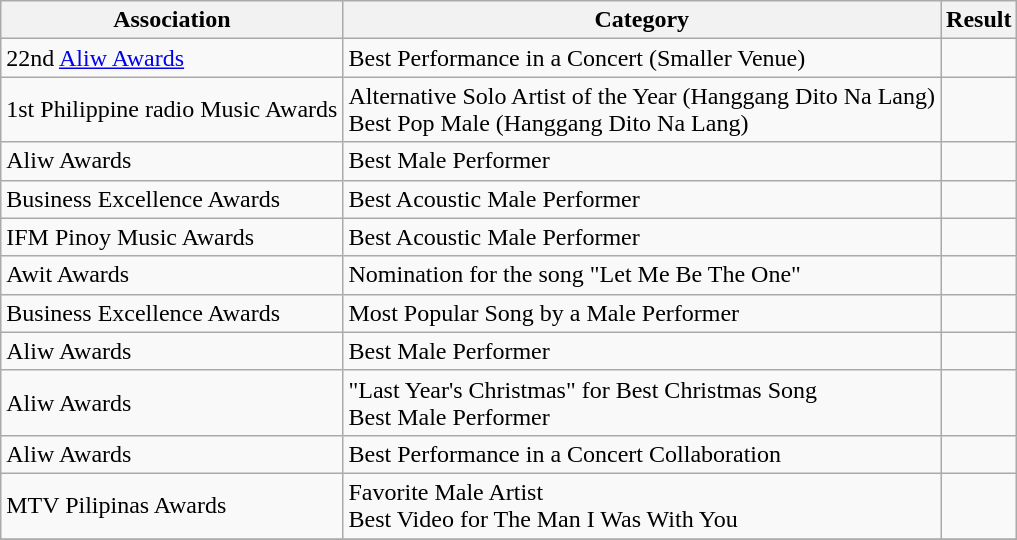<table class="wikitable">
<tr>
<th>Association</th>
<th>Category</th>
<th>Result</th>
</tr>
<tr>
<td>22nd <a href='#'>Aliw Awards</a></td>
<td>Best Performance in a Concert (Smaller Venue)</td>
<td></td>
</tr>
<tr>
<td>1st Philippine radio Music Awards</td>
<td>Alternative Solo Artist of the Year (Hanggang Dito Na Lang)<br>Best Pop Male (Hanggang Dito Na Lang)</td>
<td></td>
</tr>
<tr>
<td>Aliw Awards</td>
<td>Best Male Performer</td>
<td></td>
</tr>
<tr>
<td>Business Excellence Awards</td>
<td>Best Acoustic Male Performer</td>
<td></td>
</tr>
<tr>
<td>IFM Pinoy Music Awards</td>
<td>Best Acoustic Male Performer</td>
<td></td>
</tr>
<tr>
<td>Awit Awards</td>
<td>Nomination for the song "Let Me Be The One"</td>
<td></td>
</tr>
<tr>
<td>Business Excellence Awards</td>
<td>Most Popular Song by a Male Performer</td>
<td></td>
</tr>
<tr>
<td>Aliw Awards</td>
<td>Best Male Performer</td>
<td></td>
</tr>
<tr>
<td>Aliw Awards</td>
<td>"Last Year's Christmas" for Best Christmas Song<br>Best Male Performer</td>
<td></td>
</tr>
<tr>
<td>Aliw Awards</td>
<td>Best Performance in a Concert Collaboration</td>
<td></td>
</tr>
<tr>
<td>MTV Pilipinas Awards</td>
<td>Favorite Male Artist<br>Best Video for The Man I Was With You</td>
<td></td>
</tr>
<tr>
</tr>
</table>
